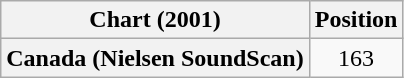<table class="wikitable plainrowheaders" style="text-align:center">
<tr>
<th>Chart (2001)</th>
<th>Position</th>
</tr>
<tr>
<th scope="row">Canada (Nielsen SoundScan)</th>
<td>163</td>
</tr>
</table>
